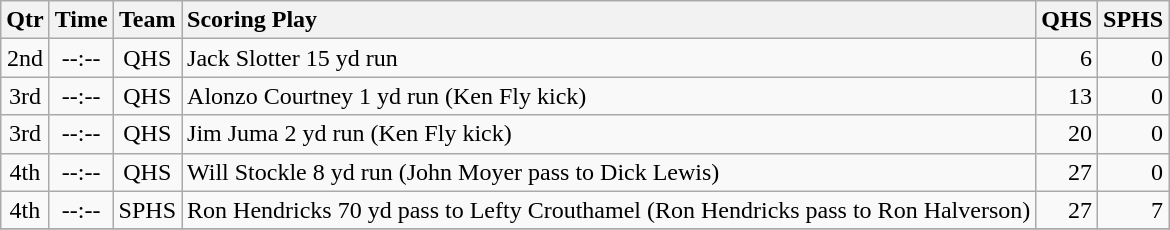<table class="wikitable">
<tr>
<th style="text-align: center;">Qtr</th>
<th style="text-align: center;">Time</th>
<th style="text-align: center;">Team</th>
<th style="text-align: left;">Scoring Play</th>
<th style="text-align: right;">QHS</th>
<th style="text-align: right;">SPHS</th>
</tr>
<tr>
<td style="text-align: center;">2nd</td>
<td style="text-align: center;">--:--</td>
<td style="text-align: center;">QHS</td>
<td style="text-align: left;">Jack Slotter 15 yd run</td>
<td style="text-align: right;">6</td>
<td style="text-align: right;">0</td>
</tr>
<tr>
<td style="text-align: center;">3rd</td>
<td style="text-align: center;">--:--</td>
<td style="text-align: center;">QHS</td>
<td style="text-align: left;">Alonzo Courtney 1 yd run (Ken Fly kick)</td>
<td style="text-align: right;">13</td>
<td style="text-align: right;">0</td>
</tr>
<tr>
<td style="text-align: center;">3rd</td>
<td style="text-align: center;">--:--</td>
<td style="text-align: center;">QHS</td>
<td style="text-align: left;">Jim Juma 2 yd run (Ken Fly kick)</td>
<td style="text-align: right;">20</td>
<td style="text-align: right;">0</td>
</tr>
<tr>
<td style="text-align: center;">4th</td>
<td style="text-align: center;">--:--</td>
<td style="text-align: center;">QHS</td>
<td style="text-align: left;">Will Stockle 8 yd run (John Moyer pass to Dick Lewis)</td>
<td style="text-align: right;">27</td>
<td style="text-align: right;">0</td>
</tr>
<tr>
<td style="text-align: center;">4th</td>
<td style="text-align: center;">--:--</td>
<td style="text-align: center;">SPHS</td>
<td style="text-align: left;">Ron Hendricks 70 yd pass to Lefty Crouthamel (Ron Hendricks pass to Ron Halverson)</td>
<td style="text-align: right;">27</td>
<td style="text-align: right;">7</td>
</tr>
<tr>
</tr>
</table>
